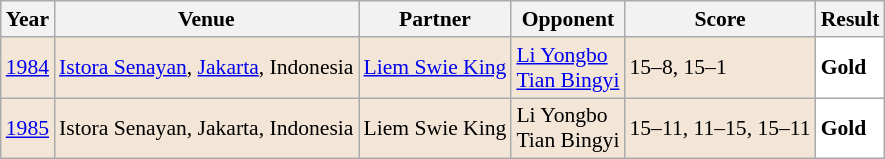<table class="sortable wikitable" style="font-size: 90%">
<tr>
<th>Year</th>
<th>Venue</th>
<th>Partner</th>
<th>Opponent</th>
<th>Score</th>
<th>Result</th>
</tr>
<tr style="background:#F3E6D7">
<td align="center"><a href='#'>1984</a></td>
<td align="left"><a href='#'>Istora Senayan</a>, <a href='#'>Jakarta</a>, Indonesia</td>
<td align="left"> <a href='#'>Liem Swie King</a></td>
<td align="left"> <a href='#'>Li Yongbo</a><br> <a href='#'>Tian Bingyi</a></td>
<td align="left">15–8, 15–1</td>
<td style="text-align:left; background:white"> <strong>Gold</strong></td>
</tr>
<tr style="background:#F3E6D7">
<td align="center"><a href='#'>1985</a></td>
<td align="left">Istora Senayan, Jakarta, Indonesia</td>
<td align="left"> Liem Swie King</td>
<td align="left"> Li Yongbo<br> Tian Bingyi</td>
<td align="left">15–11, 11–15, 15–11</td>
<td style="text-align:left; background:white"> <strong>Gold</strong></td>
</tr>
</table>
